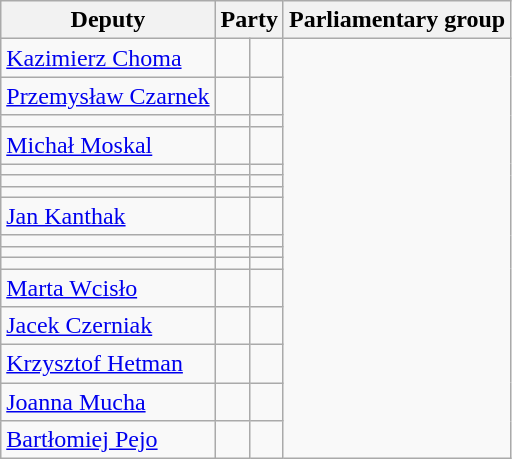<table class="wikitable">
<tr>
<th>Deputy</th>
<th colspan="2">Party</th>
<th colspan="2">Parliamentary group</th>
</tr>
<tr>
<td><a href='#'>Kazimierz Choma</a></td>
<td></td>
<td></td>
</tr>
<tr>
<td><a href='#'>Przemysław Czarnek</a></td>
<td></td>
<td></td>
</tr>
<tr>
<td></td>
<td></td>
<td></td>
</tr>
<tr>
<td><a href='#'>Michał Moskal</a></td>
<td></td>
<td></td>
</tr>
<tr>
<td></td>
<td></td>
<td></td>
</tr>
<tr>
<td></td>
<td></td>
<td></td>
</tr>
<tr>
<td></td>
<td></td>
<td></td>
</tr>
<tr>
<td><a href='#'>Jan Kanthak</a></td>
<td></td>
<td></td>
</tr>
<tr>
<td></td>
<td></td>
<td></td>
</tr>
<tr>
<td></td>
<td></td>
<td></td>
</tr>
<tr>
<td></td>
<td></td>
<td></td>
</tr>
<tr>
<td><a href='#'>Marta Wcisło</a></td>
<td></td>
<td></td>
</tr>
<tr>
<td><a href='#'>Jacek Czerniak</a></td>
<td></td>
<td></td>
</tr>
<tr>
<td><a href='#'>Krzysztof Hetman</a></td>
<td></td>
<td></td>
</tr>
<tr>
<td><a href='#'>Joanna Mucha</a></td>
<td></td>
<td></td>
</tr>
<tr>
<td><a href='#'>Bartłomiej Pejo</a></td>
<td></td>
<td></td>
</tr>
</table>
